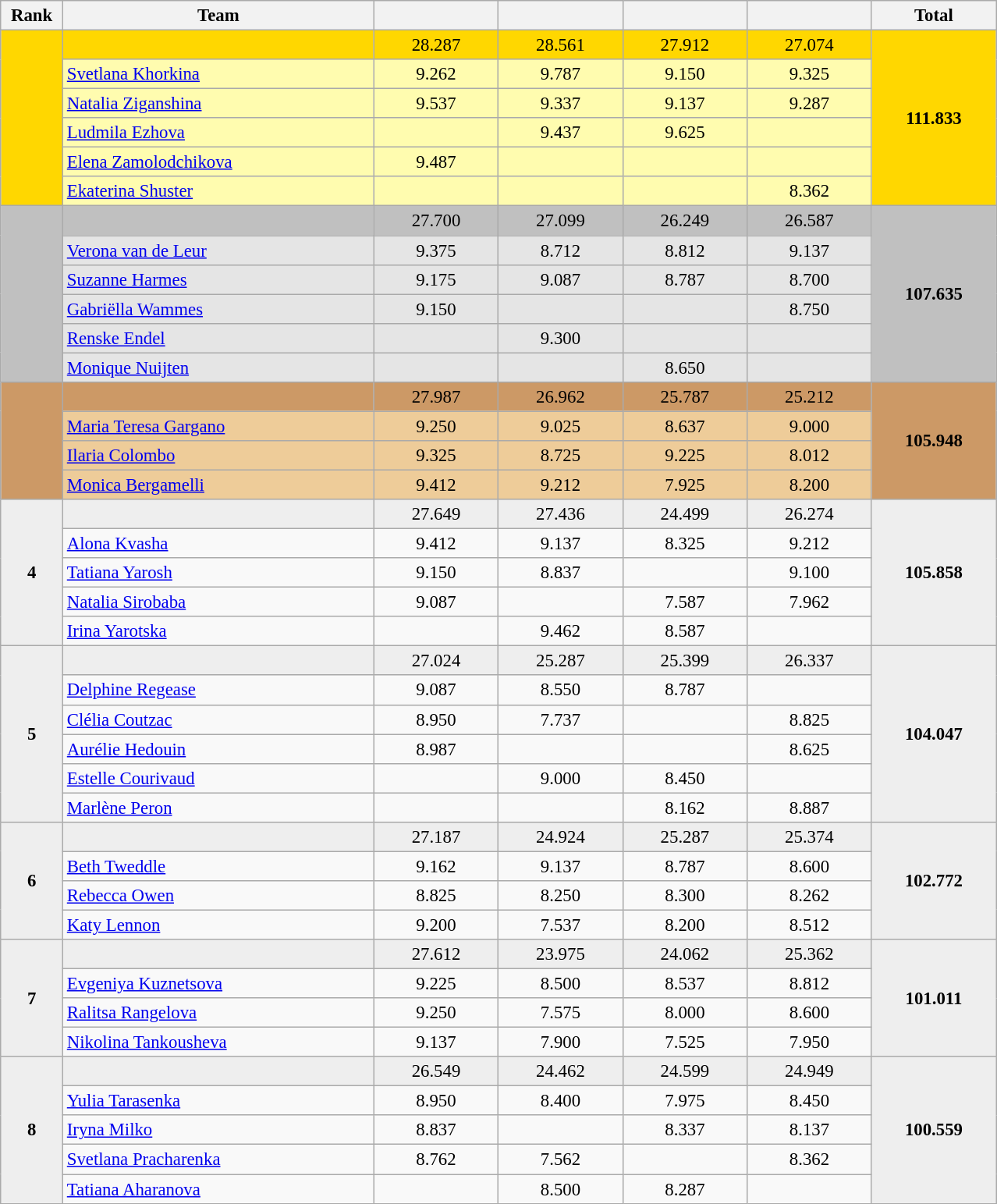<table class="wikitable" style="text-align:center; font-size:95%">
<tr>
<th width="5%">Rank</th>
<th width="25%">Team</th>
<th width="10%"></th>
<th width="10%"></th>
<th width="10%"></th>
<th width="10%"></th>
<th width="10%">Total</th>
</tr>
<tr bgcolor=gold>
<td rowspan=6></td>
<td align="left"><strong></strong></td>
<td>28.287</td>
<td>28.561</td>
<td>27.912</td>
<td>27.074</td>
<td rowspan=6><strong>111.833</strong></td>
</tr>
<tr bgcolor=fffcaf>
<td align="left"><a href='#'>Svetlana Khorkina</a></td>
<td>9.262</td>
<td>9.787</td>
<td>9.150</td>
<td>9.325</td>
</tr>
<tr bgcolor=fffcaf>
<td align="left"><a href='#'>Natalia Ziganshina</a></td>
<td>9.537</td>
<td>9.337</td>
<td>9.137</td>
<td>9.287</td>
</tr>
<tr bgcolor=fffcaf>
<td align="left"><a href='#'>Ludmila Ezhova</a></td>
<td></td>
<td>9.437</td>
<td>9.625</td>
<td></td>
</tr>
<tr bgcolor=fffcaf>
<td align="left"><a href='#'>Elena Zamolodchikova</a></td>
<td>9.487</td>
<td></td>
<td></td>
<td></td>
</tr>
<tr bgcolor=fffcaf>
<td align="left"><a href='#'>Ekaterina Shuster</a></td>
<td></td>
<td></td>
<td></td>
<td>8.362</td>
</tr>
<tr bgcolor=silver>
<td rowspan=6></td>
<td align="left"><strong></strong></td>
<td>27.700</td>
<td>27.099</td>
<td>26.249</td>
<td>26.587</td>
<td rowspan=6><strong>107.635</strong></td>
</tr>
<tr bgcolor=e5e5e5>
<td align="left"><a href='#'>Verona van de Leur</a></td>
<td>9.375</td>
<td>8.712</td>
<td>8.812</td>
<td>9.137</td>
</tr>
<tr bgcolor=e5e5e5>
<td align="left"><a href='#'>Suzanne Harmes</a></td>
<td>9.175</td>
<td>9.087</td>
<td>8.787</td>
<td>8.700</td>
</tr>
<tr bgcolor=e5e5e5>
<td align="left"><a href='#'>Gabriëlla Wammes</a></td>
<td>9.150</td>
<td></td>
<td></td>
<td>8.750</td>
</tr>
<tr bgcolor=e5e5e5>
<td align="left"><a href='#'>Renske Endel</a></td>
<td></td>
<td>9.300</td>
<td></td>
<td></td>
</tr>
<tr bgcolor=e5e5e5>
<td align="left"><a href='#'>Monique Nuijten</a></td>
<td></td>
<td></td>
<td>8.650</td>
<td></td>
</tr>
<tr bgcolor=cc9966>
<td rowspan=4></td>
<td align="left"><strong></strong></td>
<td>27.987</td>
<td>26.962</td>
<td>25.787</td>
<td>25.212</td>
<td rowspan=4><strong>105.948</strong></td>
</tr>
<tr bgcolor=eecc99>
<td align="left"><a href='#'>Maria Teresa Gargano</a></td>
<td>9.250</td>
<td>9.025</td>
<td>8.637</td>
<td>9.000</td>
</tr>
<tr bgcolor=eecc99>
<td align="left"><a href='#'>Ilaria Colombo</a></td>
<td>9.325</td>
<td>8.725</td>
<td>9.225</td>
<td>8.012</td>
</tr>
<tr bgcolor=eecc99>
<td align="left"><a href='#'>Monica Bergamelli</a></td>
<td>9.412</td>
<td>9.212</td>
<td>7.925</td>
<td>8.200</td>
</tr>
<tr bgcolor=eeeeee>
<td rowspan=5><strong>4</strong></td>
<td align="left"><strong></strong></td>
<td>27.649</td>
<td>27.436</td>
<td>24.499</td>
<td>26.274</td>
<td rowspan=5><strong>105.858</strong></td>
</tr>
<tr>
<td align="left"><a href='#'>Alona Kvasha</a></td>
<td>9.412</td>
<td>9.137</td>
<td>8.325</td>
<td>9.212</td>
</tr>
<tr>
<td align="left"><a href='#'>Tatiana Yarosh</a></td>
<td>9.150</td>
<td>8.837</td>
<td></td>
<td>9.100</td>
</tr>
<tr>
<td align="left"><a href='#'>Natalia Sirobaba</a></td>
<td>9.087</td>
<td></td>
<td>7.587</td>
<td>7.962</td>
</tr>
<tr>
<td align="left"><a href='#'>Irina Yarotska</a></td>
<td></td>
<td>9.462</td>
<td>8.587</td>
<td></td>
</tr>
<tr bgcolor=eeeeee>
<td rowspan=6><strong>5</strong></td>
<td align="left"><strong></strong></td>
<td>27.024</td>
<td>25.287</td>
<td>25.399</td>
<td>26.337</td>
<td rowspan=6><strong>104.047</strong></td>
</tr>
<tr>
<td align="left"><a href='#'>Delphine Regease</a></td>
<td>9.087</td>
<td>8.550</td>
<td>8.787</td>
<td></td>
</tr>
<tr>
<td align="left"><a href='#'>Clélia Coutzac</a></td>
<td>8.950</td>
<td>7.737</td>
<td></td>
<td>8.825</td>
</tr>
<tr>
<td align="left"><a href='#'>Aurélie Hedouin</a></td>
<td>8.987</td>
<td></td>
<td></td>
<td>8.625</td>
</tr>
<tr>
<td align="left"><a href='#'>Estelle Courivaud</a></td>
<td></td>
<td>9.000</td>
<td>8.450</td>
<td></td>
</tr>
<tr>
<td align="left"><a href='#'>Marlène Peron</a></td>
<td></td>
<td></td>
<td>8.162</td>
<td>8.887</td>
</tr>
<tr bgcolor=eeeeee>
<td rowspan=4><strong>6</strong></td>
<td align="left"><strong></strong></td>
<td>27.187</td>
<td>24.924</td>
<td>25.287</td>
<td>25.374</td>
<td rowspan=4><strong>102.772</strong></td>
</tr>
<tr>
<td align="left"><a href='#'>Beth Tweddle</a></td>
<td>9.162</td>
<td>9.137</td>
<td>8.787</td>
<td>8.600</td>
</tr>
<tr>
<td align="left"><a href='#'>Rebecca Owen</a></td>
<td>8.825</td>
<td>8.250</td>
<td>8.300</td>
<td>8.262</td>
</tr>
<tr>
<td align="left"><a href='#'>Katy Lennon</a></td>
<td>9.200</td>
<td>7.537</td>
<td>8.200</td>
<td>8.512</td>
</tr>
<tr bgcolor=eeeeee>
<td rowspan=4><strong>7</strong></td>
<td align="left"><strong></strong></td>
<td>27.612</td>
<td>23.975</td>
<td>24.062</td>
<td>25.362</td>
<td rowspan=4><strong>101.011</strong></td>
</tr>
<tr>
<td align="left"><a href='#'>Evgeniya Kuznetsova</a></td>
<td>9.225</td>
<td>8.500</td>
<td>8.537</td>
<td>8.812</td>
</tr>
<tr>
<td align="left"><a href='#'>Ralitsa Rangelova</a></td>
<td>9.250</td>
<td>7.575</td>
<td>8.000</td>
<td>8.600</td>
</tr>
<tr>
<td align="left"><a href='#'>Nikolina Tankousheva</a></td>
<td>9.137</td>
<td>7.900</td>
<td>7.525</td>
<td>7.950</td>
</tr>
<tr bgcolor=eeeeee>
<td rowspan=5><strong>8</strong></td>
<td align="left"><strong></strong></td>
<td>26.549</td>
<td>24.462</td>
<td>24.599</td>
<td>24.949</td>
<td rowspan=5><strong>100.559</strong></td>
</tr>
<tr>
<td align="left"><a href='#'>Yulia Tarasenka</a></td>
<td>8.950</td>
<td>8.400</td>
<td>7.975</td>
<td>8.450</td>
</tr>
<tr>
<td align="left"><a href='#'>Iryna Milko</a></td>
<td>8.837</td>
<td></td>
<td>8.337</td>
<td>8.137</td>
</tr>
<tr>
<td align="left"><a href='#'>Svetlana Pracharenka</a></td>
<td>8.762</td>
<td>7.562</td>
<td></td>
<td>8.362</td>
</tr>
<tr>
<td align="left"><a href='#'>Tatiana Aharanova</a></td>
<td></td>
<td>8.500</td>
<td>8.287</td>
<td></td>
</tr>
</table>
